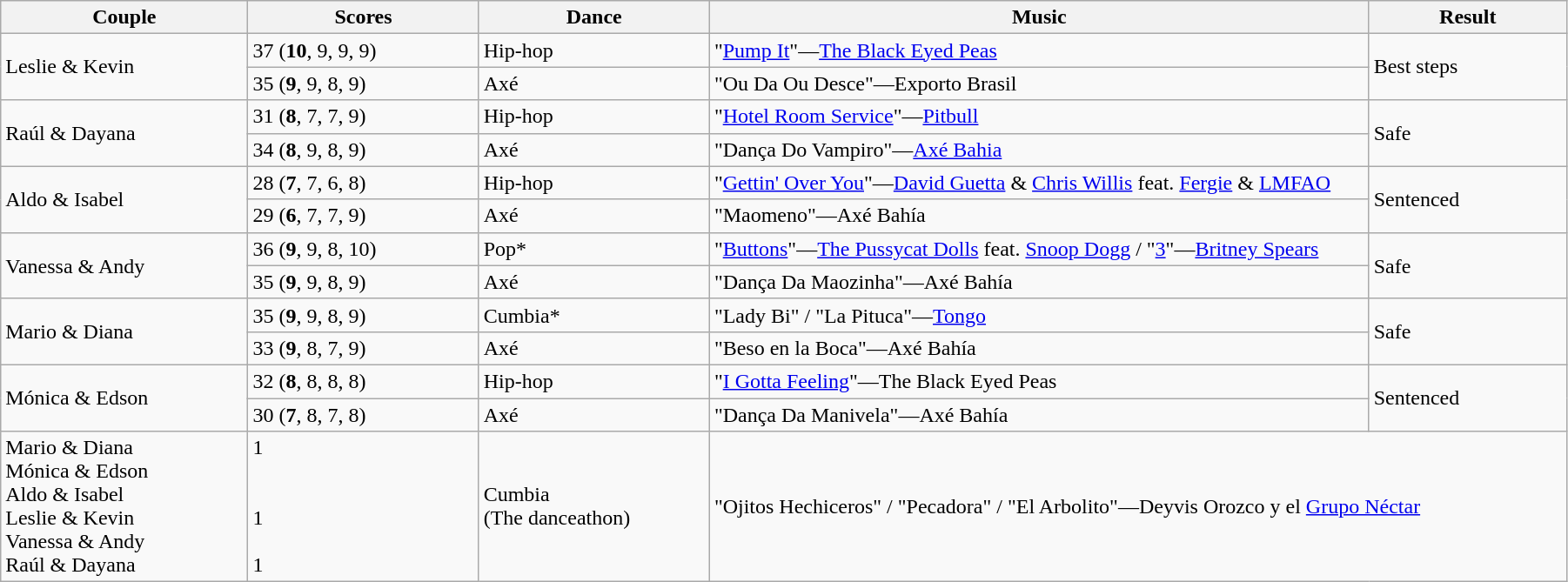<table class="wikitable sortable" style="width:95%; white-space:nowrap;">
<tr>
<th style="width:15%;">Couple</th>
<th style="width:14%;">Scores</th>
<th style="width:14%;">Dance</th>
<th style="width:40%;">Music</th>
<th style="width:12%;">Result</th>
</tr>
<tr>
<td rowspan=2>Leslie & Kevin</td>
<td>37 (<strong>10</strong>, 9, 9, 9)</td>
<td>Hip-hop</td>
<td>"<a href='#'>Pump It</a>"—<a href='#'>The Black Eyed Peas</a></td>
<td rowspan=2>Best steps</td>
</tr>
<tr>
<td>35 (<strong>9</strong>, 9, 8, 9)</td>
<td>Axé</td>
<td>"Ou Da Ou Desce"—Exporto Brasil</td>
</tr>
<tr>
<td rowspan=2>Raúl & Dayana</td>
<td>31 (<strong>8</strong>, 7, 7, 9)</td>
<td>Hip-hop</td>
<td>"<a href='#'>Hotel Room Service</a>"—<a href='#'>Pitbull</a></td>
<td rowspan=2>Safe</td>
</tr>
<tr>
<td>34 (<strong>8</strong>, 9, 8, 9)</td>
<td>Axé</td>
<td>"Dança Do Vampiro"—<a href='#'>Axé Bahia</a></td>
</tr>
<tr>
<td rowspan=2>Aldo & Isabel</td>
<td>28 (<strong>7</strong>, 7, 6, 8)</td>
<td>Hip-hop</td>
<td>"<a href='#'>Gettin' Over You</a>"—<a href='#'>David Guetta</a> & <a href='#'>Chris Willis</a> feat. <a href='#'>Fergie</a> & <a href='#'>LMFAO</a></td>
<td rowspan=2>Sentenced</td>
</tr>
<tr>
<td>29 (<strong>6</strong>, 7, 7, 9)</td>
<td>Axé</td>
<td>"Maomeno"—Axé Bahía</td>
</tr>
<tr>
<td rowspan=2>Vanessa & Andy</td>
<td>36 (<strong>9</strong>, 9, 8, 10)</td>
<td>Pop*</td>
<td>"<a href='#'>Buttons</a>"—<a href='#'>The Pussycat Dolls</a> feat. <a href='#'>Snoop Dogg</a> / "<a href='#'>3</a>"—<a href='#'>Britney Spears</a></td>
<td rowspan=2>Safe</td>
</tr>
<tr>
<td>35 (<strong>9</strong>, 9, 8, 9)</td>
<td>Axé</td>
<td>"Dança Da Maozinha"—Axé Bahía</td>
</tr>
<tr>
<td rowspan=2>Mario & Diana</td>
<td>35 (<strong>9</strong>, 9, 8, 9)</td>
<td>Cumbia*</td>
<td>"Lady Bi" / "La Pituca"—<a href='#'>Tongo</a></td>
<td rowspan=2>Safe</td>
</tr>
<tr>
<td>33 (<strong>9</strong>, 8, 7, 9)</td>
<td>Axé</td>
<td>"Beso en la Boca"—Axé Bahía</td>
</tr>
<tr>
<td rowspan=2>Mónica & Edson</td>
<td>32 (<strong>8</strong>, 8, 8, 8)</td>
<td>Hip-hop</td>
<td>"<a href='#'>I Gotta Feeling</a>"—The Black Eyed Peas</td>
<td rowspan=2>Sentenced</td>
</tr>
<tr>
<td>30 (<strong>7</strong>, 8, 7, 8)</td>
<td>Axé</td>
<td>"Dança Da Manivela"—Axé Bahía</td>
</tr>
<tr>
<td>Mario & Diana<br>Mónica & Edson<br>Aldo & Isabel<br>Leslie & Kevin<br>Vanessa & Andy<br>Raúl & Dayana</td>
<td valign="top">1<br><br><br>1<br><br>1</td>
<td>Cumbia<br>(The danceathon)</td>
<td colspan=2>"Ojitos Hechiceros" / "Pecadora" / "El Arbolito"—Deyvis Orozco y el <a href='#'>Grupo Néctar</a></td>
</tr>
</table>
